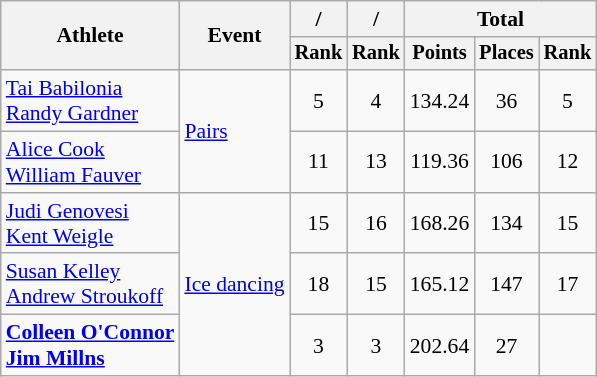<table class=wikitable style=font-size:90%;text-align:center>
<tr>
<th rowspan=2>Athlete</th>
<th rowspan=2>Event</th>
<th> / </th>
<th> / </th>
<th colspan=3>Total</th>
</tr>
<tr style=font-size:95%>
<th>Rank</th>
<th>Rank</th>
<th>Points</th>
<th>Places</th>
<th>Rank</th>
</tr>
<tr>
<td align=left><a href='#'>Tai Babilonia</a><br><a href='#'>Randy Gardner</a></td>
<td align=left rowspan=2><a href='#'>Pairs</a></td>
<td>5</td>
<td>4</td>
<td>134.24</td>
<td>36</td>
<td>5</td>
</tr>
<tr>
<td align=left><a href='#'>Alice Cook</a><br><a href='#'>William Fauver</a></td>
<td>11</td>
<td>13</td>
<td>119.36</td>
<td>106</td>
<td>12</td>
</tr>
<tr>
<td align=left><a href='#'>Judi Genovesi</a><br><a href='#'>Kent Weigle</a></td>
<td align=left rowspan=3><a href='#'>Ice dancing</a></td>
<td>15</td>
<td>16</td>
<td>168.26</td>
<td>134</td>
<td>15</td>
</tr>
<tr>
<td align=left><a href='#'>Susan Kelley</a><br><a href='#'>Andrew Stroukoff</a></td>
<td>18</td>
<td>15</td>
<td>165.12</td>
<td>147</td>
<td>17</td>
</tr>
<tr>
<td align=left><strong><a href='#'>Colleen O'Connor</a><br><a href='#'>Jim Millns</a></strong></td>
<td>3</td>
<td>3</td>
<td>202.64</td>
<td>27</td>
<td></td>
</tr>
</table>
